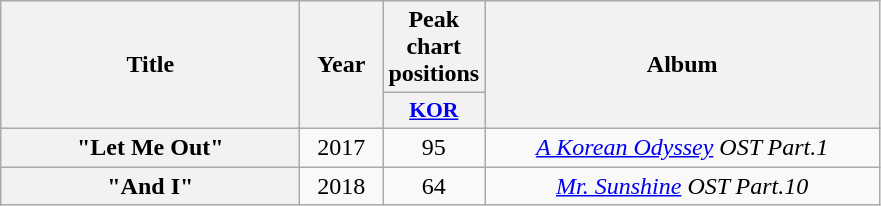<table class="wikitable plainrowheaders" style="text-align:center;">
<tr>
<th scope="col" rowspan="2" style="width:12em;">Title</th>
<th scope="col" rowspan="2" style="width:3em;">Year</th>
<th scope="col">Peak chart positions</th>
<th scope="col" rowspan="2" style="width:16em;">Album</th>
</tr>
<tr>
<th scope="col" style="width:3em;font-size:90%;"><a href='#'>KOR</a><br></th>
</tr>
<tr>
<th scope="row">"Let Me Out"</th>
<td>2017</td>
<td>95</td>
<td><em><a href='#'>A Korean Odyssey</a> OST Part.1</em></td>
</tr>
<tr>
<th scope="row">"And I"</th>
<td>2018</td>
<td>64</td>
<td><em><a href='#'>Mr. Sunshine</a> OST Part.10</em></td>
</tr>
</table>
